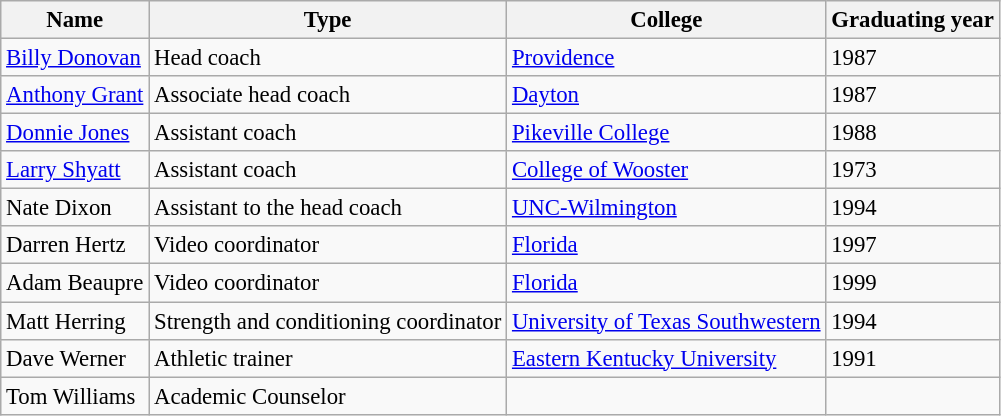<table class="wikitable" style="font-size: 95%;">
<tr>
<th>Name</th>
<th>Type</th>
<th>College</th>
<th>Graduating year</th>
</tr>
<tr>
<td><a href='#'>Billy Donovan</a></td>
<td>Head coach</td>
<td><a href='#'>Providence</a></td>
<td>1987</td>
</tr>
<tr>
<td><a href='#'>Anthony Grant</a></td>
<td>Associate head coach</td>
<td><a href='#'>Dayton</a></td>
<td>1987</td>
</tr>
<tr>
<td><a href='#'>Donnie Jones</a></td>
<td>Assistant coach</td>
<td><a href='#'>Pikeville College</a></td>
<td>1988</td>
</tr>
<tr>
<td><a href='#'>Larry Shyatt</a></td>
<td>Assistant coach</td>
<td><a href='#'>College of Wooster</a></td>
<td>1973</td>
</tr>
<tr>
<td>Nate Dixon</td>
<td>Assistant to the head coach</td>
<td><a href='#'>UNC-Wilmington</a></td>
<td>1994</td>
</tr>
<tr>
<td>Darren Hertz</td>
<td>Video coordinator</td>
<td><a href='#'>Florida</a></td>
<td>1997</td>
</tr>
<tr>
<td>Adam Beaupre</td>
<td>Video coordinator</td>
<td><a href='#'>Florida</a></td>
<td>1999</td>
</tr>
<tr>
<td>Matt Herring</td>
<td>Strength and conditioning coordinator</td>
<td><a href='#'>University of Texas Southwestern</a></td>
<td>1994</td>
</tr>
<tr>
<td>Dave Werner</td>
<td>Athletic trainer</td>
<td><a href='#'>Eastern Kentucky University</a></td>
<td>1991</td>
</tr>
<tr>
<td>Tom Williams</td>
<td>Academic Counselor</td>
<td></td>
<td></td>
</tr>
</table>
